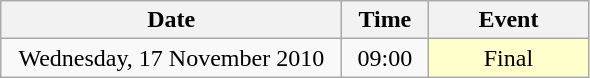<table class = "wikitable" style="text-align:center;">
<tr>
<th width=220>Date</th>
<th width=50>Time</th>
<th width=100>Event</th>
</tr>
<tr>
<td>Wednesday, 17 November 2010</td>
<td>09:00</td>
<td bgcolor=ffffcc>Final</td>
</tr>
</table>
